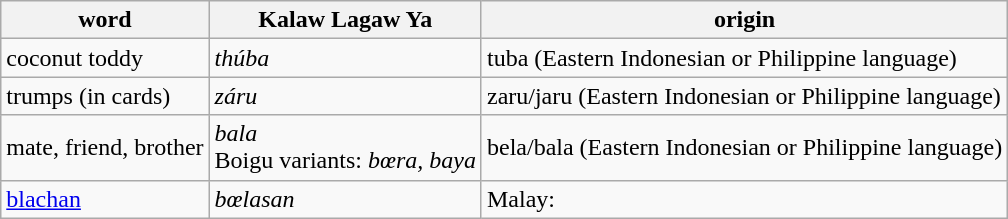<table class="wikitable">
<tr>
<th>word</th>
<th>Kalaw Lagaw Ya</th>
<th>origin</th>
</tr>
<tr>
<td>coconut toddy</td>
<td><em>thúba</em></td>
<td>tuba (Eastern Indonesian or Philippine language)</td>
</tr>
<tr>
<td>trumps (in cards)</td>
<td><em>záru</em></td>
<td>zaru/jaru (Eastern Indonesian or Philippine language)</td>
</tr>
<tr>
<td>mate, friend, brother</td>
<td><em>bala</em> <br> Boigu variants: <em>bœra, baya</em></td>
<td>bela/bala (Eastern Indonesian or Philippine language)</td>
</tr>
<tr>
<td><a href='#'>blachan</a></td>
<td><em>bœlasan</em></td>
<td>Malay: <em></em></td>
</tr>
</table>
